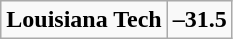<table class="wikitable" style="border: none;">
<tr align="center">
</tr>
<tr align="center">
<td><strong>Louisiana Tech</strong></td>
<td><strong>–31.5</strong></td>
</tr>
</table>
